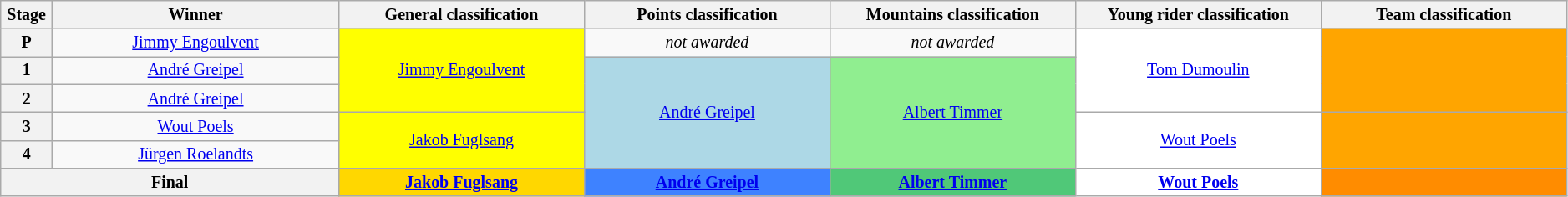<table class="wikitable" style="text-align: center; font-size:smaller;">
<tr>
<th style="width:1%;">Stage</th>
<th style="width:14%;">Winner</th>
<th style="width:12%;">General classification<br></th>
<th style="width:12%;">Points classification<br></th>
<th style="width:12%;">Mountains classification<br></th>
<th style="width:12%;">Young rider classification<br></th>
<th style="width:12%;">Team classification</th>
</tr>
<tr>
<th>P</th>
<td><a href='#'>Jimmy Engoulvent</a></td>
<td style="background:yellow;" rowspan="3"><a href='#'>Jimmy Engoulvent</a></td>
<td><em>not awarded</em></td>
<td><em>not awarded</em></td>
<td style="background:white;" rowspan="3"><a href='#'>Tom Dumoulin</a></td>
<td style="background:orange;" rowspan="3"></td>
</tr>
<tr>
<th>1</th>
<td><a href='#'>André Greipel</a></td>
<td style="background:lightblue;" rowspan="4"><a href='#'>André Greipel</a></td>
<td style="background:lightgreen;" rowspan="4"><a href='#'>Albert Timmer</a></td>
</tr>
<tr>
<th>2</th>
<td><a href='#'>André Greipel</a></td>
</tr>
<tr>
<th>3</th>
<td><a href='#'>Wout Poels</a></td>
<td style="background:yellow;" rowspan="2"><a href='#'>Jakob Fuglsang</a></td>
<td style="background:white;" rowspan="2"><a href='#'>Wout Poels</a></td>
<td style="background:orange;" rowspan="2"></td>
</tr>
<tr>
<th>4</th>
<td><a href='#'>Jürgen Roelandts</a></td>
</tr>
<tr>
<th colspan=2><strong>Final</strong></th>
<th style="background:gold;"><a href='#'>Jakob Fuglsang</a></th>
<th style="background:#3e82ff;"><a href='#'>André Greipel</a></th>
<th style="background:#50c878;"><a href='#'>Albert Timmer</a></th>
<th style="background:white;"><a href='#'>Wout Poels</a></th>
<th style="background:darkorange;"></th>
</tr>
</table>
